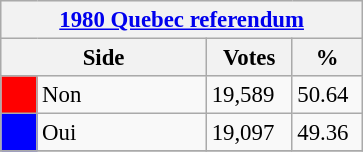<table class="wikitable" style="font-size: 95%; clear:both">
<tr style="background-color:#E9E9E9">
<th colspan=4><a href='#'>1980 Quebec referendum</a></th>
</tr>
<tr style="background-color:#E9E9E9">
<th colspan=2 style="width: 130px">Side</th>
<th style="width: 50px">Votes</th>
<th style="width: 40px">%</th>
</tr>
<tr>
<td bgcolor="red"></td>
<td>Non</td>
<td>19,589</td>
<td>50.64</td>
</tr>
<tr>
<td bgcolor="blue"></td>
<td>Oui</td>
<td>19,097</td>
<td>49.36</td>
</tr>
<tr>
</tr>
</table>
